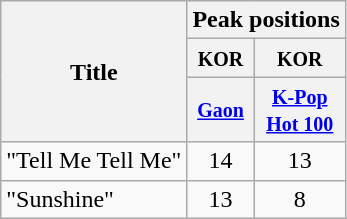<table class="wikitable" style="text-align:center;">
<tr>
<th rowspan=3>Title</th>
<th colspan=2>Peak positions</th>
</tr>
<tr>
<th><small>KOR</small></th>
<th><small>KOR</small></th>
</tr>
<tr>
<th align=center><small><a href='#'>Gaon</a></small></th>
<th><small><a href='#'>K-Pop<br>Hot 100</a></small></th>
</tr>
<tr>
<td align="left">"Tell Me Tell Me"</td>
<td>14</td>
<td>13</td>
</tr>
<tr>
<td align="left">"Sunshine"</td>
<td>13</td>
<td>8</td>
</tr>
</table>
